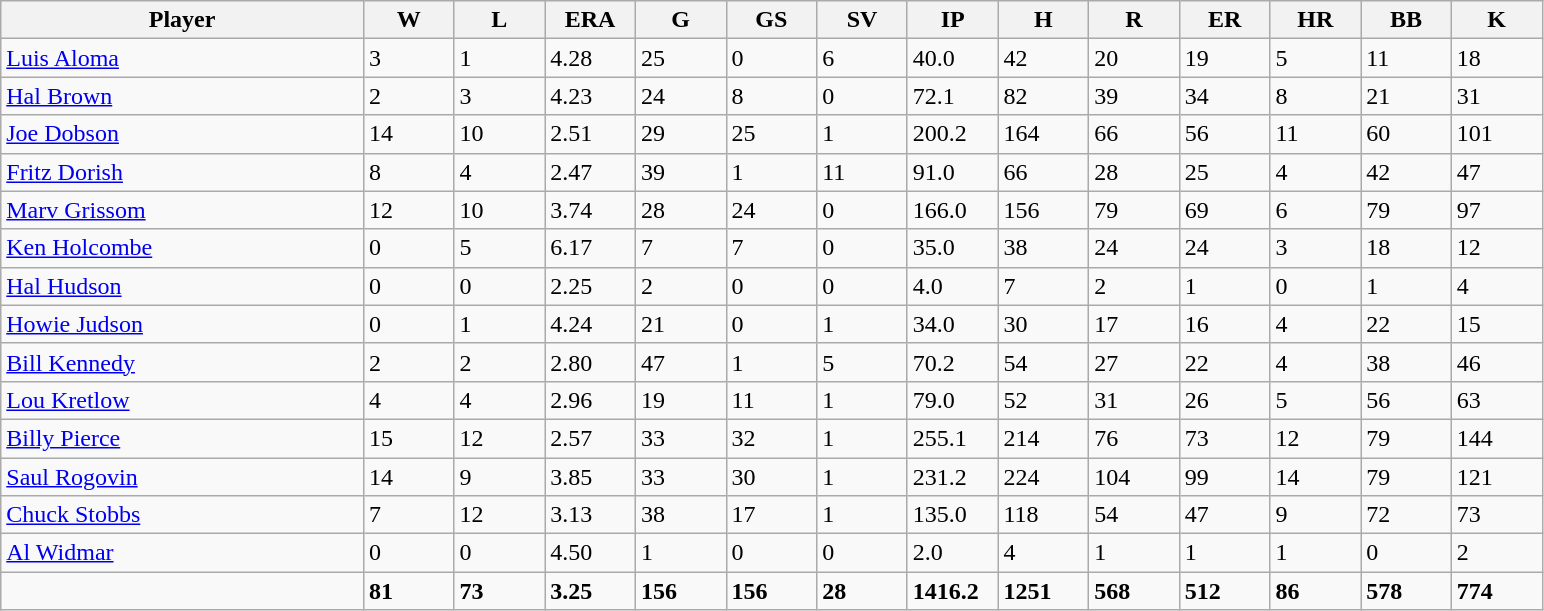<table class="wikitable sortable">
<tr>
<th width="20%">Player</th>
<th width="5%">W</th>
<th width="5%">L</th>
<th width="5%">ERA</th>
<th width="5%">G</th>
<th width="5%">GS</th>
<th width="5%">SV</th>
<th width="5%">IP</th>
<th width="5%">H</th>
<th width="5%">R</th>
<th width="5%">ER</th>
<th width="5%">HR</th>
<th width="5%">BB</th>
<th width="5%">K</th>
</tr>
<tr>
<td><a href='#'>Luis Aloma</a></td>
<td>3</td>
<td>1</td>
<td>4.28</td>
<td>25</td>
<td>0</td>
<td>6</td>
<td>40.0</td>
<td>42</td>
<td>20</td>
<td>19</td>
<td>5</td>
<td>11</td>
<td>18</td>
</tr>
<tr>
<td><a href='#'>Hal Brown</a></td>
<td>2</td>
<td>3</td>
<td>4.23</td>
<td>24</td>
<td>8</td>
<td>0</td>
<td>72.1</td>
<td>82</td>
<td>39</td>
<td>34</td>
<td>8</td>
<td>21</td>
<td>31</td>
</tr>
<tr>
<td><a href='#'>Joe Dobson</a></td>
<td>14</td>
<td>10</td>
<td>2.51</td>
<td>29</td>
<td>25</td>
<td>1</td>
<td>200.2</td>
<td>164</td>
<td>66</td>
<td>56</td>
<td>11</td>
<td>60</td>
<td>101</td>
</tr>
<tr>
<td><a href='#'>Fritz Dorish</a></td>
<td>8</td>
<td>4</td>
<td>2.47</td>
<td>39</td>
<td>1</td>
<td>11</td>
<td>91.0</td>
<td>66</td>
<td>28</td>
<td>25</td>
<td>4</td>
<td>42</td>
<td>47</td>
</tr>
<tr>
<td><a href='#'>Marv Grissom</a></td>
<td>12</td>
<td>10</td>
<td>3.74</td>
<td>28</td>
<td>24</td>
<td>0</td>
<td>166.0</td>
<td>156</td>
<td>79</td>
<td>69</td>
<td>6</td>
<td>79</td>
<td>97</td>
</tr>
<tr>
<td><a href='#'>Ken Holcombe</a></td>
<td>0</td>
<td>5</td>
<td>6.17</td>
<td>7</td>
<td>7</td>
<td>0</td>
<td>35.0</td>
<td>38</td>
<td>24</td>
<td>24</td>
<td>3</td>
<td>18</td>
<td>12</td>
</tr>
<tr>
<td><a href='#'>Hal Hudson</a></td>
<td>0</td>
<td>0</td>
<td>2.25</td>
<td>2</td>
<td>0</td>
<td>0</td>
<td>4.0</td>
<td>7</td>
<td>2</td>
<td>1</td>
<td>0</td>
<td>1</td>
<td>4</td>
</tr>
<tr>
<td><a href='#'>Howie Judson</a></td>
<td>0</td>
<td>1</td>
<td>4.24</td>
<td>21</td>
<td>0</td>
<td>1</td>
<td>34.0</td>
<td>30</td>
<td>17</td>
<td>16</td>
<td>4</td>
<td>22</td>
<td>15</td>
</tr>
<tr>
<td><a href='#'>Bill Kennedy</a></td>
<td>2</td>
<td>2</td>
<td>2.80</td>
<td>47</td>
<td>1</td>
<td>5</td>
<td>70.2</td>
<td>54</td>
<td>27</td>
<td>22</td>
<td>4</td>
<td>38</td>
<td>46</td>
</tr>
<tr>
<td><a href='#'>Lou Kretlow</a></td>
<td>4</td>
<td>4</td>
<td>2.96</td>
<td>19</td>
<td>11</td>
<td>1</td>
<td>79.0</td>
<td>52</td>
<td>31</td>
<td>26</td>
<td>5</td>
<td>56</td>
<td>63</td>
</tr>
<tr>
<td><a href='#'>Billy Pierce</a></td>
<td>15</td>
<td>12</td>
<td>2.57</td>
<td>33</td>
<td>32</td>
<td>1</td>
<td>255.1</td>
<td>214</td>
<td>76</td>
<td>73</td>
<td>12</td>
<td>79</td>
<td>144</td>
</tr>
<tr>
<td><a href='#'>Saul Rogovin</a></td>
<td>14</td>
<td>9</td>
<td>3.85</td>
<td>33</td>
<td>30</td>
<td>1</td>
<td>231.2</td>
<td>224</td>
<td>104</td>
<td>99</td>
<td>14</td>
<td>79</td>
<td>121</td>
</tr>
<tr>
<td><a href='#'>Chuck Stobbs</a></td>
<td>7</td>
<td>12</td>
<td>3.13</td>
<td>38</td>
<td>17</td>
<td>1</td>
<td>135.0</td>
<td>118</td>
<td>54</td>
<td>47</td>
<td>9</td>
<td>72</td>
<td>73</td>
</tr>
<tr>
<td><a href='#'>Al Widmar</a></td>
<td>0</td>
<td>0</td>
<td>4.50</td>
<td>1</td>
<td>0</td>
<td>0</td>
<td>2.0</td>
<td>4</td>
<td>1</td>
<td>1</td>
<td>1</td>
<td>0</td>
<td>2</td>
</tr>
<tr class="sortbottom">
<td></td>
<td><strong>81</strong></td>
<td><strong>73</strong></td>
<td><strong>3.25</strong></td>
<td><strong>156</strong></td>
<td><strong>156</strong></td>
<td><strong>28</strong></td>
<td><strong>1416.2</strong></td>
<td><strong>1251</strong></td>
<td><strong>568</strong></td>
<td><strong>512</strong></td>
<td><strong>86</strong></td>
<td><strong>578</strong></td>
<td><strong>774</strong></td>
</tr>
</table>
